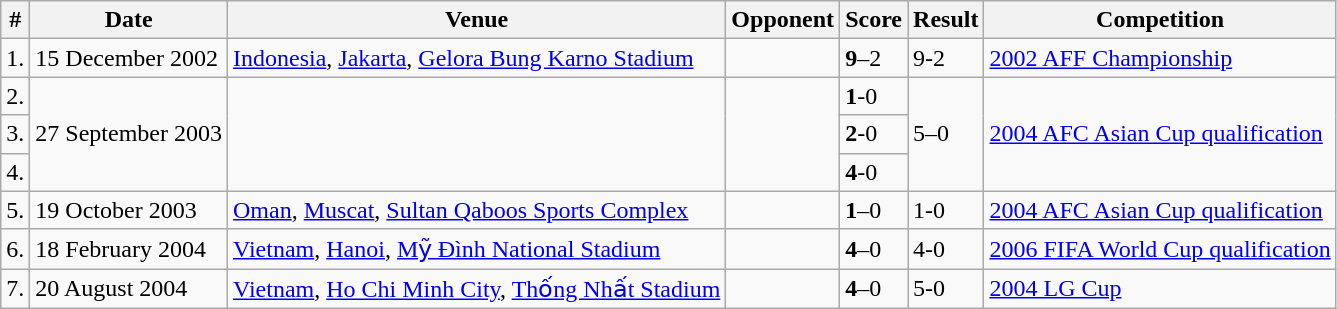<table class="wikitable collapsible collapsed">
<tr>
<th>#</th>
<th>Date</th>
<th>Venue</th>
<th>Opponent</th>
<th>Score</th>
<th>Result</th>
<th>Competition</th>
</tr>
<tr>
<td>1.</td>
<td>15 December 2002</td>
<td><a href='#'>Indonesia</a>, <a href='#'>Jakarta</a>, <a href='#'>Gelora Bung Karno Stadium</a></td>
<td></td>
<td><strong>9</strong>–2</td>
<td>9-2</td>
<td><a href='#'>2002 AFF Championship</a></td>
</tr>
<tr>
<td>2.</td>
<td rowspan="3">27 September 2003</td>
<td rowspan="3"></td>
<td rowspan="3"></td>
<td><strong>1</strong>-0</td>
<td rowspan="3">5–0</td>
<td rowspan="3"><a href='#'>2004 AFC Asian Cup qualification</a></td>
</tr>
<tr>
<td>3.</td>
<td><strong>2</strong>-0</td>
</tr>
<tr>
<td>4.</td>
<td><strong>4</strong>-0</td>
</tr>
<tr>
<td>5.</td>
<td>19 October 2003</td>
<td><a href='#'>Oman</a>, <a href='#'>Muscat</a>, <a href='#'>Sultan Qaboos Sports Complex</a></td>
<td></td>
<td><strong>1</strong>–0</td>
<td>1-0</td>
<td><a href='#'>2004 AFC Asian Cup qualification</a></td>
</tr>
<tr>
<td>6.</td>
<td>18 February 2004</td>
<td><a href='#'>Vietnam</a>, <a href='#'>Hanoi</a>, <a href='#'>Mỹ Đình National Stadium</a></td>
<td></td>
<td><strong>4</strong>–0</td>
<td>4-0</td>
<td><a href='#'>2006 FIFA World Cup qualification</a></td>
</tr>
<tr>
<td>7.</td>
<td>20 August 2004</td>
<td><a href='#'>Vietnam</a>, <a href='#'>Ho Chi Minh City</a>, <a href='#'>Thống Nhất Stadium</a></td>
<td></td>
<td><strong>4</strong>–0</td>
<td>5-0</td>
<td><a href='#'>2004 LG Cup</a></td>
</tr>
</table>
